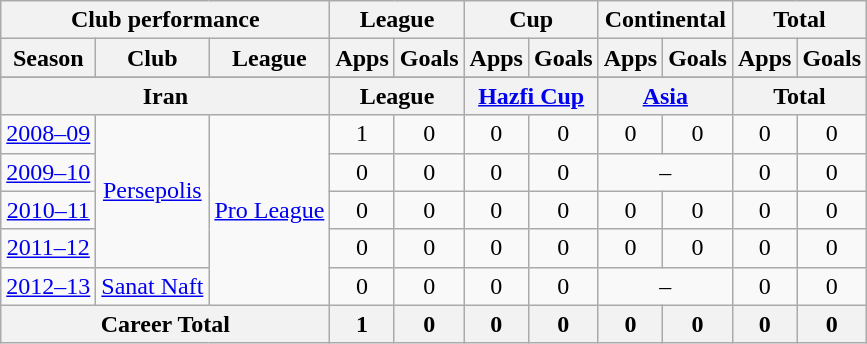<table class="wikitable" style="text-align:center">
<tr>
<th colspan=3>Club performance</th>
<th colspan=2>League</th>
<th colspan=2>Cup</th>
<th colspan=2>Continental</th>
<th colspan=2>Total</th>
</tr>
<tr>
<th>Season</th>
<th>Club</th>
<th>League</th>
<th>Apps</th>
<th>Goals</th>
<th>Apps</th>
<th>Goals</th>
<th>Apps</th>
<th>Goals</th>
<th>Apps</th>
<th>Goals</th>
</tr>
<tr>
</tr>
<tr>
<th colspan=3>Iran</th>
<th colspan=2>League</th>
<th colspan=2><a href='#'>Hazfi Cup</a></th>
<th colspan=2><a href='#'>Asia</a></th>
<th colspan=2>Total</th>
</tr>
<tr>
<td><a href='#'>2008–09</a></td>
<td rowspan="4"><a href='#'>Persepolis</a></td>
<td rowspan="5"><a href='#'>Pro League</a></td>
<td>1</td>
<td>0</td>
<td>0</td>
<td>0</td>
<td>0</td>
<td>0</td>
<td>0</td>
<td>0</td>
</tr>
<tr>
<td><a href='#'>2009–10</a></td>
<td>0</td>
<td>0</td>
<td>0</td>
<td>0</td>
<td colspan="2">–</td>
<td>0</td>
<td>0</td>
</tr>
<tr>
<td><a href='#'>2010–11</a></td>
<td>0</td>
<td>0</td>
<td>0</td>
<td>0</td>
<td>0</td>
<td>0</td>
<td>0</td>
<td>0</td>
</tr>
<tr>
<td><a href='#'>2011–12</a></td>
<td>0</td>
<td>0</td>
<td>0</td>
<td>0</td>
<td>0</td>
<td>0</td>
<td>0</td>
<td>0</td>
</tr>
<tr>
<td><a href='#'>2012–13</a></td>
<td rowspan="1"><a href='#'>Sanat Naft</a></td>
<td>0</td>
<td>0</td>
<td>0</td>
<td>0</td>
<td colspan="2">–</td>
<td>0</td>
<td>0</td>
</tr>
<tr>
<th colspan="3">Career Total</th>
<th>1</th>
<th>0</th>
<th>0</th>
<th>0</th>
<th>0</th>
<th>0</th>
<th>0</th>
<th>0</th>
</tr>
</table>
